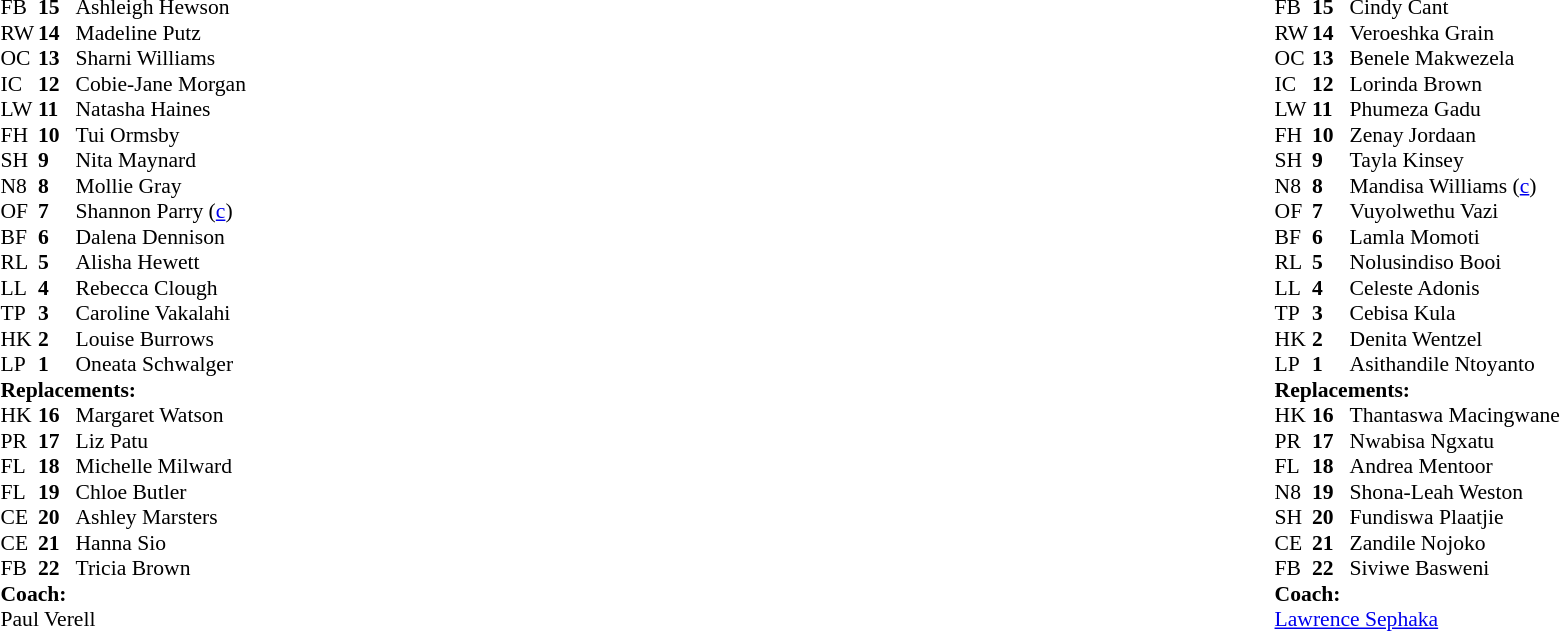<table style="width:100%;">
<tr>
<td style="vertical-align:top; width:50%;"><br><table style="font-size: 90%" cellspacing="0" cellpadding="0">
<tr>
<th width="25"></th>
<th width="25"></th>
</tr>
<tr>
<td>FB</td>
<td><strong>15</strong></td>
<td>Ashleigh Hewson</td>
</tr>
<tr>
<td>RW</td>
<td><strong>14</strong></td>
<td>Madeline Putz</td>
</tr>
<tr>
<td>OC</td>
<td><strong>13</strong></td>
<td>Sharni Williams</td>
<td></td>
<td></td>
</tr>
<tr>
<td>IC</td>
<td><strong>12</strong></td>
<td>Cobie-Jane Morgan</td>
</tr>
<tr>
<td>LW</td>
<td><strong>11</strong></td>
<td>Natasha Haines</td>
</tr>
<tr>
<td>FH</td>
<td><strong>10</strong></td>
<td>Tui Ormsby</td>
</tr>
<tr>
<td>SH</td>
<td><strong>9</strong></td>
<td>Nita Maynard</td>
</tr>
<tr>
<td>N8</td>
<td><strong>8</strong></td>
<td>Mollie Gray</td>
</tr>
<tr>
<td>OF</td>
<td><strong>7</strong></td>
<td>Shannon Parry (<a href='#'>c</a>)</td>
</tr>
<tr>
<td>BF</td>
<td><strong>6</strong></td>
<td>Dalena Dennison</td>
</tr>
<tr>
<td>RL</td>
<td><strong>5</strong></td>
<td>Alisha Hewett</td>
</tr>
<tr>
<td>LL</td>
<td><strong>4</strong></td>
<td>Rebecca Clough</td>
</tr>
<tr>
<td>TP</td>
<td><strong>3</strong></td>
<td>Caroline Vakalahi</td>
</tr>
<tr>
<td>HK</td>
<td><strong>2</strong></td>
<td>Louise Burrows</td>
</tr>
<tr>
<td>LP</td>
<td><strong>1</strong></td>
<td>Oneata Schwalger</td>
</tr>
<tr>
<td colspan=3><strong>Replacements:</strong></td>
</tr>
<tr>
<td>HK</td>
<td><strong>16</strong></td>
<td>Margaret Watson</td>
<td></td>
<td></td>
</tr>
<tr>
<td>PR</td>
<td><strong>17</strong></td>
<td>Liz Patu</td>
<td></td>
<td></td>
</tr>
<tr>
<td>FL</td>
<td><strong>18</strong></td>
<td>Michelle Milward</td>
<td></td>
<td></td>
</tr>
<tr>
<td>FL</td>
<td><strong>19</strong></td>
<td>Chloe Butler</td>
<td></td>
<td></td>
</tr>
<tr>
<td>CE</td>
<td><strong>20</strong></td>
<td>Ashley Marsters</td>
<td></td>
<td></td>
</tr>
<tr>
<td>CE</td>
<td><strong>21</strong></td>
<td>Hanna Sio</td>
<td></td>
<td></td>
</tr>
<tr>
<td>FB</td>
<td><strong>22</strong></td>
<td>Tricia Brown</td>
<td></td>
<td></td>
</tr>
<tr>
<td colspan=3><strong>Coach:</strong></td>
</tr>
<tr>
<td colspan="4"> Paul Verell</td>
</tr>
</table>
</td>
<td style="vertical-align:top; width:50%;"><br><table cellspacing="0" cellpadding="0" style="font-size:90%; margin:auto;">
<tr>
<th width="25"></th>
<th width="25"></th>
</tr>
<tr>
<td>FB</td>
<td><strong>15</strong></td>
<td>Cindy Cant</td>
</tr>
<tr>
<td>RW</td>
<td><strong>14</strong></td>
<td>Veroeshka Grain</td>
<td></td>
<td></td>
</tr>
<tr>
<td>OC</td>
<td><strong>13</strong></td>
<td>Benele Makwezela</td>
</tr>
<tr>
<td>IC</td>
<td><strong>12</strong></td>
<td>Lorinda Brown</td>
</tr>
<tr>
<td>LW</td>
<td><strong>11</strong></td>
<td>Phumeza Gadu</td>
</tr>
<tr>
<td>FH</td>
<td><strong>10</strong></td>
<td>Zenay Jordaan</td>
</tr>
<tr>
<td>SH</td>
<td><strong>9</strong></td>
<td>Tayla Kinsey</td>
</tr>
<tr>
<td>N8</td>
<td><strong>8</strong></td>
<td>Mandisa Williams (<a href='#'>c</a>)</td>
</tr>
<tr>
<td>OF</td>
<td><strong>7</strong></td>
<td>Vuyolwethu Vazi</td>
</tr>
<tr>
<td>BF</td>
<td><strong>6</strong></td>
<td>Lamla Momoti</td>
</tr>
<tr>
<td>RL</td>
<td><strong>5</strong></td>
<td>Nolusindiso Booi</td>
</tr>
<tr>
<td>LL</td>
<td><strong>4</strong></td>
<td>Celeste Adonis</td>
</tr>
<tr>
<td>TP</td>
<td><strong>3</strong></td>
<td>Cebisa Kula</td>
</tr>
<tr>
<td>HK</td>
<td><strong>2</strong></td>
<td>Denita Wentzel</td>
</tr>
<tr>
<td>LP</td>
<td><strong>1</strong></td>
<td>Asithandile Ntoyanto</td>
</tr>
<tr>
<td colspan=3><strong>Replacements:</strong></td>
</tr>
<tr>
<td>HK</td>
<td><strong>16</strong></td>
<td>Thantaswa Macingwane</td>
<td></td>
<td></td>
</tr>
<tr>
<td>PR</td>
<td><strong>17</strong></td>
<td>Nwabisa Ngxatu</td>
<td></td>
<td></td>
</tr>
<tr>
<td>FL</td>
<td><strong>18</strong></td>
<td>Andrea Mentoor</td>
<td></td>
<td></td>
</tr>
<tr>
<td>N8</td>
<td><strong>19</strong></td>
<td>Shona-Leah Weston</td>
<td></td>
<td></td>
</tr>
<tr>
<td>SH</td>
<td><strong>20</strong></td>
<td>Fundiswa Plaatjie</td>
<td></td>
<td></td>
</tr>
<tr>
<td>CE</td>
<td><strong>21</strong></td>
<td>Zandile Nojoko</td>
<td></td>
<td></td>
</tr>
<tr>
<td>FB</td>
<td><strong>22</strong></td>
<td>Siviwe Basweni</td>
<td></td>
<td></td>
</tr>
<tr>
<td colspan=3><strong>Coach:</strong></td>
</tr>
<tr>
<td colspan="4"> <a href='#'>Lawrence Sephaka</a></td>
</tr>
</table>
</td>
</tr>
</table>
